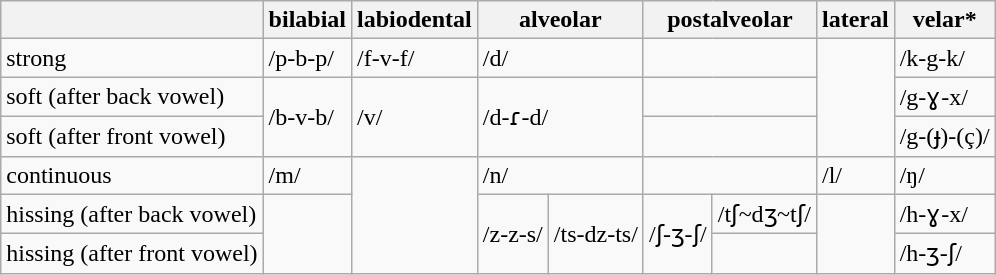<table class="wikitable">
<tr>
<th></th>
<th>bilabial</th>
<th>labiodental</th>
<th colspan="2">alveolar</th>
<th colspan="2">postalveolar</th>
<th>lateral</th>
<th>velar*</th>
</tr>
<tr>
<td>strong</td>
<td>/p-b-p/</td>
<td>/f-v-f/</td>
<td colspan="2">/d/</td>
<td colspan="2"></td>
<td rowspan="3"></td>
<td>/k-g-k/</td>
</tr>
<tr>
<td>soft (after back vowel)</td>
<td rowspan="2">/b-v-b/</td>
<td rowspan="2">/v/</td>
<td colspan="2" rowspan="2">/d-ɾ-d/</td>
<td colspan="2"></td>
<td>/g-ɣ-x/</td>
</tr>
<tr>
<td>soft (after front vowel)</td>
<td colspan="2"></td>
<td>/g-(ɟ)-(ç)/</td>
</tr>
<tr>
<td>continuous</td>
<td>/m/</td>
<td rowspan="3"></td>
<td colspan="2">/n/</td>
<td colspan="2"></td>
<td>/l/</td>
<td>/ŋ/</td>
</tr>
<tr>
<td>hissing (after back vowel)</td>
<td rowspan="2"></td>
<td rowspan="2">/z-z-s/</td>
<td rowspan="2">/ts-dz-ts/</td>
<td rowspan="2">/ʃ-ʒ-ʃ/</td>
<td>/tʃ~dʒ~tʃ/</td>
<td rowspan="2"></td>
<td>/h-ɣ-x/</td>
</tr>
<tr>
<td>hissing (after front vowel)</td>
<td></td>
<td>/h-ʒ-ʃ/</td>
</tr>
</table>
